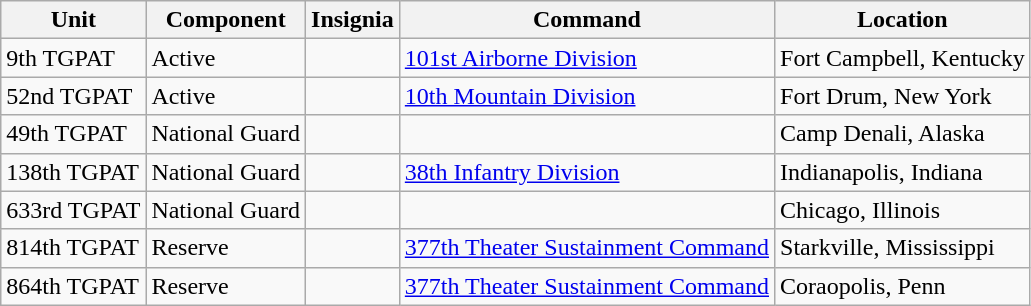<table class="wikitable">
<tr>
<th>Unit</th>
<th>Component</th>
<th>Insignia</th>
<th>Command</th>
<th>Location</th>
</tr>
<tr>
<td>9th TGPAT</td>
<td>Active</td>
<td></td>
<td><a href='#'>101st Airborne Division</a></td>
<td>Fort Campbell, Kentucky</td>
</tr>
<tr>
<td>52nd TGPAT</td>
<td>Active</td>
<td></td>
<td><a href='#'>10th Mountain Division</a></td>
<td>Fort Drum, New York</td>
</tr>
<tr>
<td>49th TGPAT</td>
<td>National Guard</td>
<td></td>
<td></td>
<td>Camp Denali, Alaska</td>
</tr>
<tr>
<td>138th TGPAT</td>
<td>National Guard</td>
<td></td>
<td><a href='#'>38th Infantry Division</a></td>
<td>Indianapolis, Indiana</td>
</tr>
<tr>
<td>633rd TGPAT</td>
<td>National Guard</td>
<td></td>
<td></td>
<td>Chicago, Illinois</td>
</tr>
<tr>
<td>814th TGPAT</td>
<td>Reserve</td>
<td></td>
<td><a href='#'>377th Theater Sustainment Command</a></td>
<td>Starkville, Mississippi</td>
</tr>
<tr>
<td>864th TGPAT</td>
<td>Reserve</td>
<td></td>
<td><a href='#'>377th Theater Sustainment Command</a></td>
<td>Coraopolis, Penn</td>
</tr>
</table>
